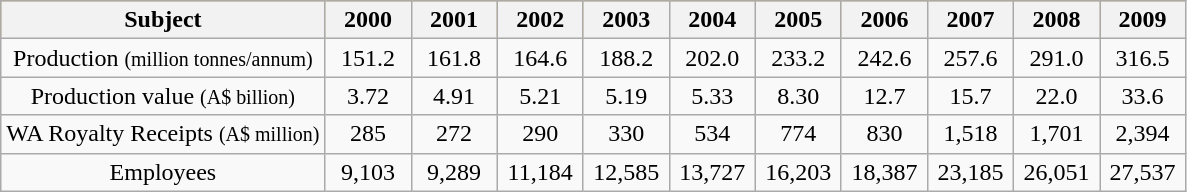<table class="wikitable">
<tr style="text-align:center; background:#daa520;">
<th>Subject</th>
<th scope="col" style="width: 50px;">2000</th>
<th scope="col" style="width: 50px;">2001</th>
<th scope="col" style="width: 50px;">2002</th>
<th scope="col" style="width: 50px;">2003</th>
<th scope="col" style="width: 50px;">2004</th>
<th scope="col" style="width: 50px;">2005</th>
<th scope="col" style="width: 50px;">2006</th>
<th scope="col" style="width: 50px;">2007</th>
<th scope="col" style="width: 50px;">2008</th>
<th scope="col" style="width: 50px;">2009</th>
</tr>
<tr style="text-align:center;">
<td>Production <small>(million tonnes/annum)</small></td>
<td>151.2</td>
<td>161.8</td>
<td>164.6</td>
<td>188.2</td>
<td>202.0</td>
<td>233.2</td>
<td>242.6</td>
<td>257.6</td>
<td>291.0</td>
<td>316.5</td>
</tr>
<tr style="text-align:center;">
<td>Production value <small>(A$ billion)</small></td>
<td>3.72</td>
<td>4.91</td>
<td>5.21</td>
<td>5.19</td>
<td>5.33</td>
<td>8.30</td>
<td>12.7</td>
<td>15.7</td>
<td>22.0</td>
<td>33.6</td>
</tr>
<tr style="text-align:center;">
<td>WA Royalty Receipts <small>(A$ million)</small></td>
<td>285</td>
<td>272</td>
<td>290</td>
<td>330</td>
<td>534</td>
<td>774</td>
<td>830</td>
<td>1,518</td>
<td>1,701</td>
<td>2,394</td>
</tr>
<tr style="text-align:center;">
<td>Employees</td>
<td>9,103</td>
<td>9,289</td>
<td>11,184</td>
<td>12,585</td>
<td>13,727</td>
<td>16,203</td>
<td>18,387</td>
<td>23,185</td>
<td>26,051</td>
<td>27,537</td>
</tr>
</table>
